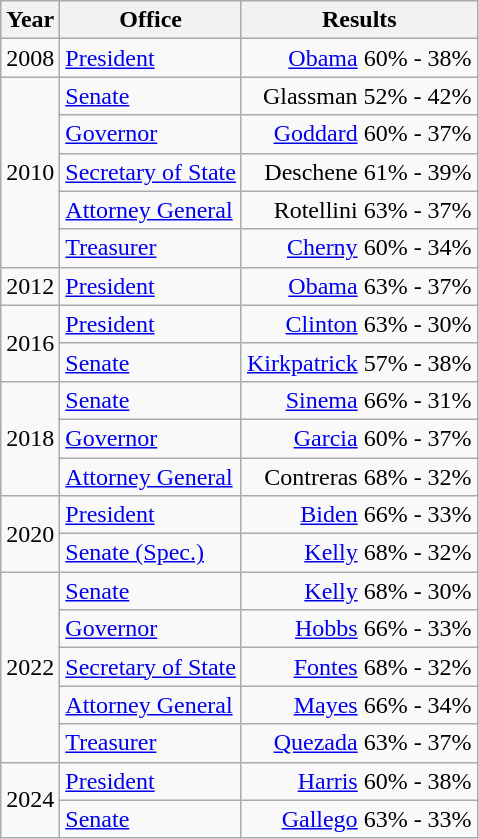<table class=wikitable>
<tr>
<th>Year</th>
<th>Office</th>
<th>Results</th>
</tr>
<tr>
<td>2008</td>
<td><a href='#'>President</a></td>
<td align="right" ><a href='#'>Obama</a> 60% - 38%</td>
</tr>
<tr>
<td rowspan=5>2010</td>
<td><a href='#'>Senate</a></td>
<td align="right" >Glassman 52% - 42%</td>
</tr>
<tr>
<td><a href='#'>Governor</a></td>
<td align="right" ><a href='#'>Goddard</a> 60% - 37%</td>
</tr>
<tr>
<td><a href='#'>Secretary of State</a></td>
<td align="right" >Deschene 61% - 39%</td>
</tr>
<tr>
<td><a href='#'>Attorney General</a></td>
<td align="right" >Rotellini 63% - 37%</td>
</tr>
<tr>
<td><a href='#'>Treasurer</a></td>
<td align="right" ><a href='#'>Cherny</a> 60% - 34%</td>
</tr>
<tr>
<td>2012</td>
<td><a href='#'>President</a></td>
<td align="right" ><a href='#'>Obama</a> 63% - 37%</td>
</tr>
<tr>
<td rowspan=2>2016</td>
<td><a href='#'>President</a></td>
<td align="right" ><a href='#'>Clinton</a> 63% - 30%</td>
</tr>
<tr>
<td><a href='#'>Senate</a></td>
<td align="right" ><a href='#'>Kirkpatrick</a> 57% - 38%</td>
</tr>
<tr>
<td rowspan=3>2018</td>
<td><a href='#'>Senate</a></td>
<td align="right" ><a href='#'>Sinema</a> 66% - 31%</td>
</tr>
<tr>
<td><a href='#'>Governor</a></td>
<td align="right" ><a href='#'>Garcia</a> 60% - 37%</td>
</tr>
<tr>
<td><a href='#'>Attorney General</a></td>
<td align="right" >Contreras 68% - 32%</td>
</tr>
<tr>
<td rowspan=2>2020</td>
<td><a href='#'>President</a></td>
<td align="right" ><a href='#'>Biden</a> 66% - 33%</td>
</tr>
<tr>
<td><a href='#'>Senate (Spec.)</a></td>
<td align="right" ><a href='#'>Kelly</a> 68% - 32%</td>
</tr>
<tr>
<td rowspan=5>2022</td>
<td><a href='#'>Senate</a></td>
<td align="right" ><a href='#'>Kelly</a> 68% - 30%</td>
</tr>
<tr>
<td><a href='#'>Governor</a></td>
<td align="right" ><a href='#'>Hobbs</a> 66% - 33%</td>
</tr>
<tr>
<td><a href='#'>Secretary of State</a></td>
<td align="right" ><a href='#'>Fontes</a> 68% - 32%</td>
</tr>
<tr>
<td><a href='#'>Attorney General</a></td>
<td align="right" ><a href='#'>Mayes</a> 66% - 34%</td>
</tr>
<tr>
<td><a href='#'>Treasurer</a></td>
<td align="right" ><a href='#'>Quezada</a> 63% - 37%</td>
</tr>
<tr>
<td rowspan=2>2024</td>
<td><a href='#'>President</a></td>
<td align="right" ><a href='#'>Harris</a> 60% - 38%</td>
</tr>
<tr>
<td><a href='#'>Senate</a></td>
<td align="right" ><a href='#'>Gallego</a> 63% - 33%</td>
</tr>
</table>
